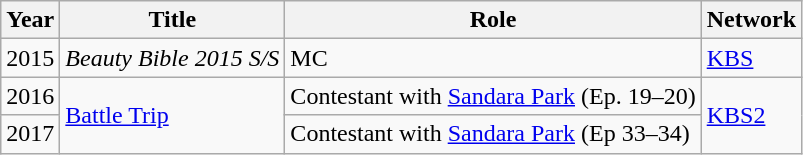<table class="wikitable">
<tr>
<th>Year</th>
<th>Title</th>
<th>Role</th>
<th>Network</th>
</tr>
<tr>
<td>2015</td>
<td><em>Beauty Bible 2015 S/S</em></td>
<td>MC</td>
<td><a href='#'>KBS</a></td>
</tr>
<tr>
<td>2016</td>
<td rowspan="2"><a href='#'>Battle Trip</a></td>
<td>Contestant with <a href='#'>Sandara Park</a> (Ep. 19–20)</td>
<td rowspan="2"><a href='#'>KBS2</a></td>
</tr>
<tr>
<td>2017</td>
<td>Contestant with <a href='#'>Sandara Park</a> (Ep 33–34)</td>
</tr>
</table>
